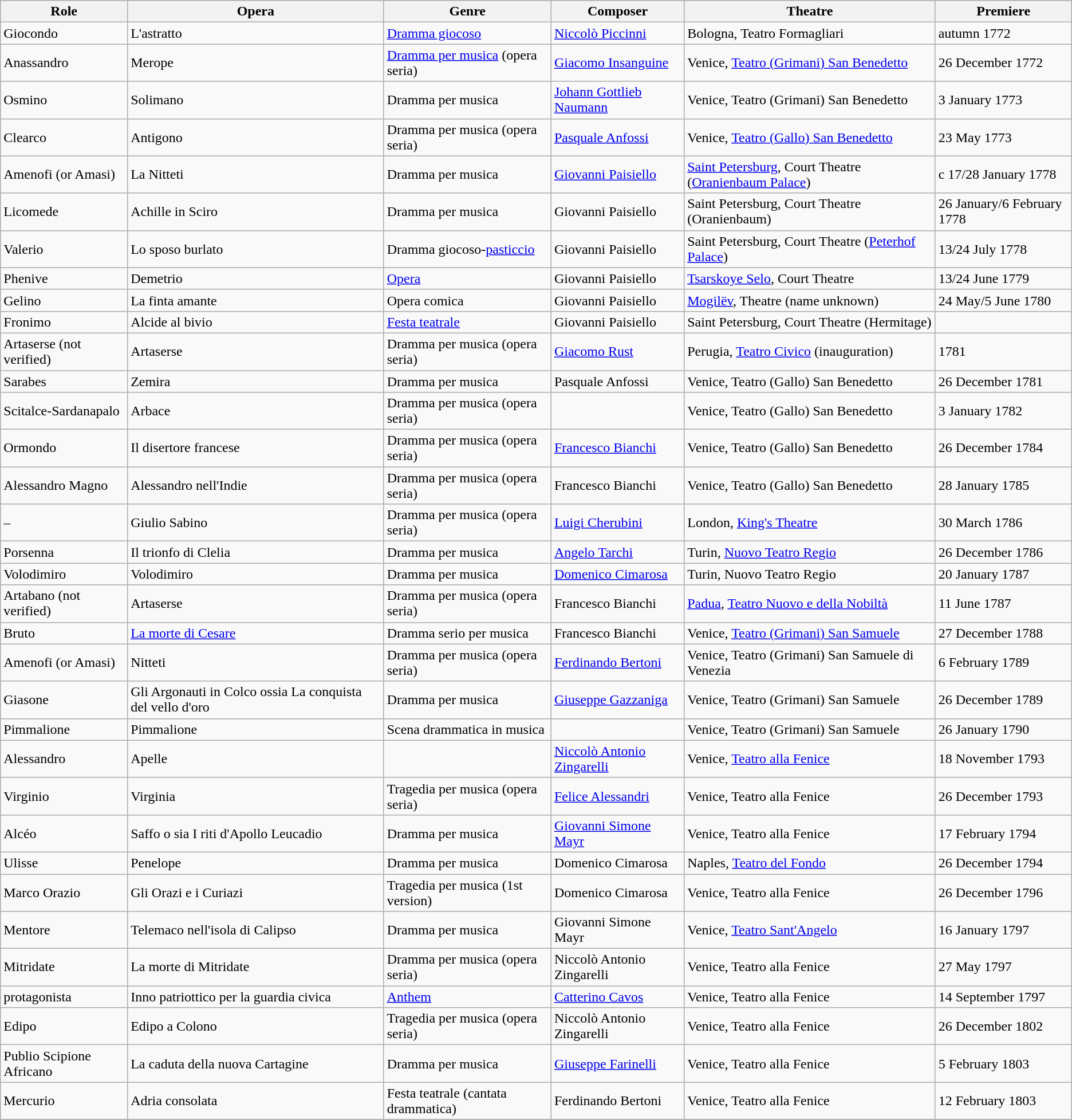<table class="wikitable">
<tr>
<th>Role</th>
<th>Opera</th>
<th>Genre</th>
<th>Composer</th>
<th>Theatre</th>
<th>Premiere</th>
</tr>
<tr>
<td>Giocondo</td>
<td>L'astratto</td>
<td><a href='#'>Dramma giocoso</a></td>
<td><a href='#'>Niccolò Piccinni</a></td>
<td>Bologna, Teatro Formagliari</td>
<td>autumn 1772</td>
</tr>
<tr>
<td>Anassandro</td>
<td>Merope</td>
<td><a href='#'>Dramma per musica</a> (opera seria)</td>
<td><a href='#'>Giacomo Insanguine</a></td>
<td>Venice, <a href='#'>Teatro (Grimani) San Benedetto</a></td>
<td>26 December 1772</td>
</tr>
<tr>
<td>Osmino</td>
<td>Solimano</td>
<td>Dramma per musica</td>
<td><a href='#'>Johann Gottlieb Naumann</a></td>
<td>Venice, Teatro (Grimani) San Benedetto</td>
<td>3 January 1773</td>
</tr>
<tr>
<td>Clearco</td>
<td>Antigono</td>
<td>Dramma per musica (opera seria)</td>
<td><a href='#'>Pasquale Anfossi</a></td>
<td>Venice, <a href='#'>Teatro (Gallo) San Benedetto</a></td>
<td>23 May 1773</td>
</tr>
<tr>
<td>Amenofi (or Amasi)</td>
<td>La Nitteti</td>
<td>Dramma per musica</td>
<td><a href='#'>Giovanni Paisiello</a></td>
<td><a href='#'>Saint Petersburg</a>, Court Theatre (<a href='#'>Oranienbaum Palace</a>)</td>
<td>c 17/28 January 1778</td>
</tr>
<tr>
<td>Licomede</td>
<td>Achille in Sciro</td>
<td>Dramma per musica</td>
<td>Giovanni Paisiello</td>
<td>Saint Petersburg, Court Theatre (Oranienbaum)</td>
<td>26 January/6 February 1778</td>
</tr>
<tr>
<td>Valerio</td>
<td>Lo sposo burlato</td>
<td>Dramma giocoso-<a href='#'>pasticcio</a></td>
<td>Giovanni Paisiello</td>
<td>Saint Petersburg, Court Theatre (<a href='#'>Peterhof Palace</a>)</td>
<td>13/24 July 1778</td>
</tr>
<tr>
<td>Phenive</td>
<td>Demetrio</td>
<td><a href='#'>Opera</a></td>
<td>Giovanni Paisiello</td>
<td><a href='#'>Tsarskoye Selo</a>, Court Theatre</td>
<td>13/24 June 1779</td>
</tr>
<tr>
<td>Gelino</td>
<td>La finta amante</td>
<td>Opera comica</td>
<td>Giovanni Paisiello</td>
<td><a href='#'>Mogilëv</a>, Theatre (name unknown)</td>
<td>24 May/5 June 1780</td>
</tr>
<tr>
<td>Fronimo</td>
<td>Alcide al bivio</td>
<td><a href='#'>Festa teatrale</a></td>
<td>Giovanni Paisiello</td>
<td>Saint Petersburg, Court Theatre (Hermitage)</td>
<td></td>
</tr>
<tr>
<td>Artaserse (not verified)</td>
<td>Artaserse</td>
<td>Dramma per musica (opera seria)</td>
<td><a href='#'>Giacomo Rust</a></td>
<td>Perugia, <a href='#'>Teatro Civico</a> (inauguration)</td>
<td>1781</td>
</tr>
<tr>
<td>Sarabes</td>
<td>Zemira</td>
<td>Dramma per musica</td>
<td>Pasquale Anfossi</td>
<td>Venice, Teatro (Gallo) San Benedetto</td>
<td>26 December 1781</td>
</tr>
<tr>
<td>Scitalce-Sardanapalo</td>
<td>Arbace</td>
<td>Dramma per musica (opera seria)</td>
<td></td>
<td>Venice, Teatro (Gallo) San Benedetto</td>
<td>3 January 1782</td>
</tr>
<tr>
<td>Ormondo</td>
<td>Il disertore francese</td>
<td>Dramma per musica (opera seria)</td>
<td><a href='#'>Francesco Bianchi</a></td>
<td>Venice, Teatro (Gallo) San Benedetto</td>
<td>26 December 1784</td>
</tr>
<tr>
<td>Alessandro Magno</td>
<td>Alessandro nell'Indie</td>
<td>Dramma per musica (opera seria)</td>
<td>Francesco Bianchi</td>
<td>Venice, Teatro (Gallo) San Benedetto</td>
<td>28 January 1785</td>
</tr>
<tr>
<td>–</td>
<td>Giulio Sabino</td>
<td>Dramma per musica (opera seria)</td>
<td><a href='#'>Luigi Cherubini</a></td>
<td>London, <a href='#'>King's Theatre</a></td>
<td>30 March 1786</td>
</tr>
<tr>
<td>Porsenna</td>
<td>Il trionfo di Clelia</td>
<td>Dramma per musica</td>
<td><a href='#'>Angelo Tarchi</a></td>
<td>Turin, <a href='#'>Nuovo Teatro Regio</a></td>
<td>26 December 1786</td>
</tr>
<tr>
<td>Volodimiro</td>
<td>Volodimiro</td>
<td>Dramma per musica</td>
<td><a href='#'>Domenico Cimarosa</a></td>
<td>Turin, Nuovo Teatro Regio</td>
<td>20 January 1787</td>
</tr>
<tr>
<td>Artabano (not verified)</td>
<td>Artaserse</td>
<td>Dramma per musica (opera seria)</td>
<td>Francesco Bianchi</td>
<td><a href='#'>Padua</a>, <a href='#'>Teatro Nuovo e della Nobiltà</a></td>
<td>11 June 1787</td>
</tr>
<tr>
<td>Bruto</td>
<td><a href='#'>La morte di Cesare</a></td>
<td>Dramma serio per musica</td>
<td>Francesco Bianchi</td>
<td>Venice, <a href='#'>Teatro (Grimani) San Samuele</a></td>
<td>27 December 1788</td>
</tr>
<tr>
<td>Amenofi (or Amasi)</td>
<td>Nitteti</td>
<td>Dramma per musica (opera seria)</td>
<td><a href='#'>Ferdinando Bertoni</a></td>
<td>Venice, Teatro (Grimani) San Samuele di Venezia</td>
<td>6 February 1789</td>
</tr>
<tr>
<td>Giasone</td>
<td>Gli Argonauti in Colco ossia La conquista del vello d'oro</td>
<td>Dramma per musica</td>
<td><a href='#'>Giuseppe Gazzaniga</a></td>
<td>Venice, Teatro (Grimani) San Samuele</td>
<td>26 December 1789</td>
</tr>
<tr>
<td>Pimmalione</td>
<td>Pimmalione</td>
<td>Scena drammatica in musica </td>
<td></td>
<td>Venice, Teatro (Grimani) San Samuele</td>
<td>26 January 1790</td>
</tr>
<tr>
<td>Alessandro</td>
<td>Apelle</td>
<td></td>
<td><a href='#'>Niccolò Antonio Zingarelli</a></td>
<td>Venice, <a href='#'>Teatro alla Fenice</a></td>
<td>18 November 1793</td>
</tr>
<tr>
<td>Virginio</td>
<td>Virginia</td>
<td>Tragedia per musica (opera seria)</td>
<td><a href='#'>Felice Alessandri</a></td>
<td>Venice, Teatro alla Fenice</td>
<td>26 December 1793</td>
</tr>
<tr>
<td>Alcéo</td>
<td>Saffo o sia I riti d'Apollo Leucadio</td>
<td>Dramma per musica</td>
<td><a href='#'>Giovanni Simone Mayr</a></td>
<td>Venice, Teatro alla Fenice</td>
<td>17 February 1794</td>
</tr>
<tr>
<td>Ulisse</td>
<td>Penelope</td>
<td>Dramma per musica</td>
<td>Domenico Cimarosa</td>
<td>Naples, <a href='#'>Teatro del Fondo</a></td>
<td>26 December 1794</td>
</tr>
<tr>
<td>Marco Orazio</td>
<td>Gli Orazi e i Curiazi</td>
<td>Tragedia per musica (1st version)</td>
<td>Domenico Cimarosa</td>
<td>Venice, Teatro alla Fenice</td>
<td>26 December 1796</td>
</tr>
<tr>
<td>Mentore</td>
<td>Telemaco nell'isola di Calipso</td>
<td>Dramma per musica</td>
<td>Giovanni Simone Mayr</td>
<td>Venice, <a href='#'>Teatro Sant'Angelo</a></td>
<td>16 January 1797</td>
</tr>
<tr>
<td>Mitridate</td>
<td>La morte di Mitridate</td>
<td>Dramma per musica (opera seria)</td>
<td>Niccolò Antonio Zingarelli</td>
<td>Venice, Teatro alla Fenice</td>
<td>27 May 1797</td>
</tr>
<tr>
<td>protagonista</td>
<td>Inno patriottico per la guardia civica</td>
<td><a href='#'>Anthem</a></td>
<td><a href='#'>Catterino Cavos</a></td>
<td>Venice, Teatro alla Fenice</td>
<td>14 September 1797</td>
</tr>
<tr>
<td>Edipo</td>
<td>Edipo a Colono</td>
<td>Tragedia per musica (opera seria)</td>
<td>Niccolò Antonio Zingarelli</td>
<td>Venice, Teatro alla Fenice</td>
<td>26 December 1802</td>
</tr>
<tr>
<td>Publio Scipione Africano</td>
<td>La caduta della nuova Cartagine</td>
<td>Dramma per musica</td>
<td><a href='#'>Giuseppe Farinelli</a></td>
<td>Venice, Teatro alla Fenice</td>
<td>5 February 1803</td>
</tr>
<tr>
<td>Mercurio</td>
<td>Adria consolata</td>
<td>Festa teatrale (cantata drammatica)</td>
<td>Ferdinando Bertoni</td>
<td>Venice, Teatro alla Fenice</td>
<td>12 February 1803</td>
</tr>
<tr>
</tr>
</table>
